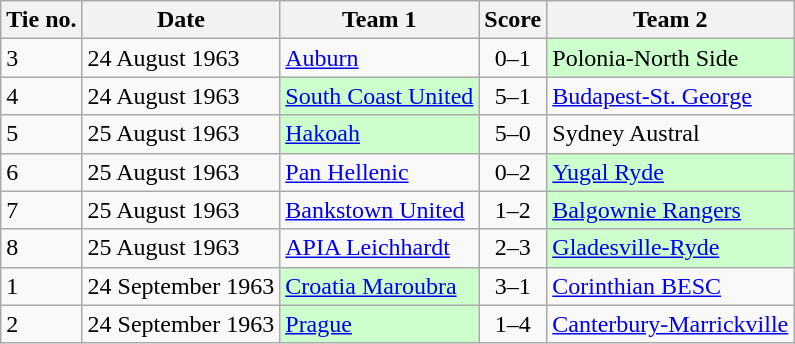<table class="wikitable">
<tr>
<th>Tie no.</th>
<th>Date</th>
<th>Team 1 </th>
<th>Score</th>
<th>Team 2 </th>
</tr>
<tr>
<td>3</td>
<td>24 August 1963</td>
<td><a href='#'>Auburn</a> </td>
<td align=center>0–1</td>
<td bgcolor=#CFC>Polonia-North Side </td>
</tr>
<tr>
<td>4</td>
<td>24 August 1963</td>
<td bgcolor=#CFC><a href='#'>South Coast United</a> </td>
<td align=center>5–1</td>
<td><a href='#'>Budapest-St. George</a> </td>
</tr>
<tr>
<td>5</td>
<td>25 August 1963</td>
<td bgcolor=#cfc><a href='#'>Hakoah</a> </td>
<td align=center>5–0</td>
<td>Sydney Austral </td>
</tr>
<tr>
<td>6</td>
<td>25 August 1963</td>
<td><a href='#'>Pan Hellenic</a> </td>
<td align=center>0–2</td>
<td bgcolor=#cfc><a href='#'>Yugal Ryde</a> </td>
</tr>
<tr>
<td>7</td>
<td>25 August 1963</td>
<td><a href='#'>Bankstown United</a> </td>
<td align=center>1–2</td>
<td bgcolor=#cfc><a href='#'>Balgownie Rangers</a> </td>
</tr>
<tr>
<td>8</td>
<td>25 August 1963</td>
<td><a href='#'>APIA Leichhardt</a> </td>
<td align=center>2–3</td>
<td bgcolor=#cfc><a href='#'>Gladesville-Ryde</a> </td>
</tr>
<tr>
<td>1</td>
<td>24 September 1963</td>
<td bgcolor=#CFC><a href='#'>Croatia Maroubra</a> </td>
<td align=center>3–1</td>
<td><a href='#'>Corinthian BESC</a> </td>
</tr>
<tr>
<td>2</td>
<td>24 September 1963</td>
<td bgcolor=#cfc><a href='#'>Prague</a> </td>
<td align=center>1–4</td>
<td><a href='#'>Canterbury-Marrickville</a> </td>
</tr>
</table>
